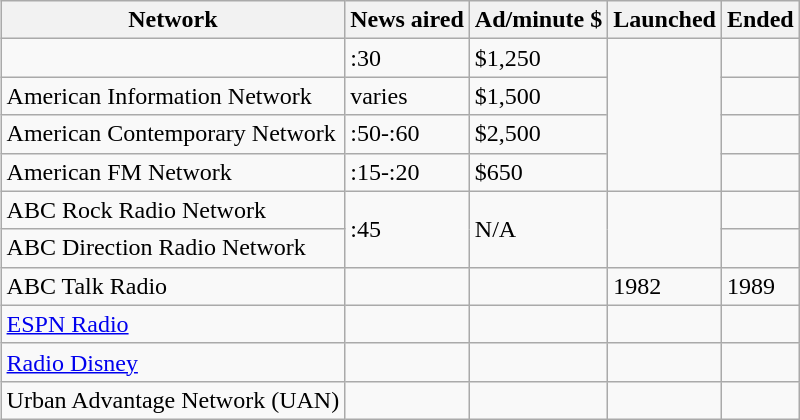<table class="wikitable" style="float:right;">
<tr>
<th>Network</th>
<th>News aired</th>
<th>Ad/minute $</th>
<th>Launched</th>
<th>Ended</th>
</tr>
<tr>
<td></td>
<td>:30</td>
<td>$1,250</td>
<td rowspan=4></td>
<td></td>
</tr>
<tr>
<td>American Information Network</td>
<td>varies</td>
<td>$1,500</td>
<td></td>
</tr>
<tr>
<td>American Contemporary Network</td>
<td>:50-:60</td>
<td>$2,500</td>
<td></td>
</tr>
<tr>
<td>American FM Network</td>
<td>:15-:20</td>
<td>$650</td>
<td></td>
</tr>
<tr>
<td>ABC Rock Radio Network</td>
<td rowspan=2>:45</td>
<td rowspan=2>N/A</td>
<td rowspan=2></td>
<td></td>
</tr>
<tr>
<td>ABC Direction Radio Network</td>
<td></td>
</tr>
<tr>
<td>ABC Talk Radio</td>
<td></td>
<td></td>
<td>1982</td>
<td>1989</td>
</tr>
<tr>
<td><a href='#'>ESPN Radio</a></td>
<td></td>
<td></td>
<td></td>
<td></td>
</tr>
<tr>
<td><a href='#'>Radio Disney</a></td>
<td></td>
<td></td>
<td></td>
<td></td>
</tr>
<tr>
<td>Urban Advantage Network (UAN)</td>
<td></td>
<td></td>
<td></td>
</tr>
</table>
